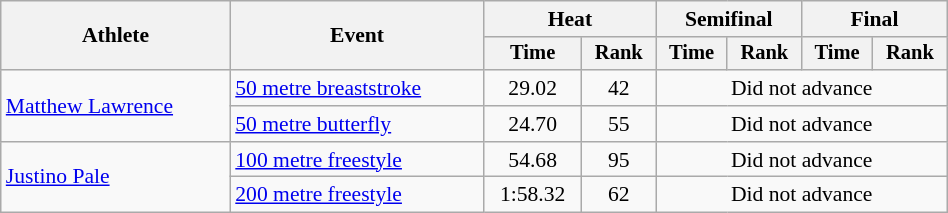<table class="wikitable" style="text-align:center; font-size:90%; width:50%;">
<tr>
<th rowspan="2">Athlete</th>
<th rowspan="2">Event</th>
<th colspan="2">Heat</th>
<th colspan="2">Semifinal</th>
<th colspan="2">Final</th>
</tr>
<tr style="font-size:95%">
<th>Time</th>
<th>Rank</th>
<th>Time</th>
<th>Rank</th>
<th>Time</th>
<th>Rank</th>
</tr>
<tr>
<td align=left rowspan=2><a href='#'>Matthew Lawrence</a></td>
<td align=left><a href='#'>50 metre breaststroke</a></td>
<td>29.02</td>
<td>42</td>
<td colspan=4>Did not advance</td>
</tr>
<tr>
<td align=left><a href='#'>50 metre butterfly</a></td>
<td>24.70</td>
<td>55</td>
<td colspan=4>Did not advance</td>
</tr>
<tr>
<td align=left rowspan=2><a href='#'>Justino Pale</a></td>
<td align=left><a href='#'>100 metre freestyle</a></td>
<td>54.68</td>
<td>95</td>
<td colspan=4>Did not advance</td>
</tr>
<tr>
<td align=left><a href='#'>200 metre freestyle</a></td>
<td>1:58.32</td>
<td>62</td>
<td colspan=4>Did not advance</td>
</tr>
</table>
